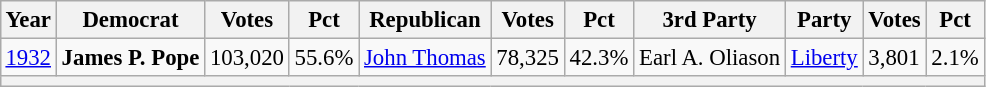<table class="wikitable" style="margin:0.5em ; font-size:95%">
<tr>
<th>Year</th>
<th>Democrat</th>
<th>Votes</th>
<th>Pct</th>
<th>Republican</th>
<th>Votes</th>
<th>Pct</th>
<th>3rd Party</th>
<th>Party</th>
<th>Votes</th>
<th>Pct</th>
</tr>
<tr>
<td><a href='#'>1932</a></td>
<td><strong>James P. Pope</strong></td>
<td>103,020</td>
<td>55.6%</td>
<td><a href='#'>John Thomas</a></td>
<td>78,325</td>
<td>42.3%</td>
<td>Earl A. Oliason</td>
<td><a href='#'>Liberty</a></td>
<td>3,801</td>
<td>2.1%</td>
</tr>
<tr>
<th colspan="11"></th>
</tr>
</table>
